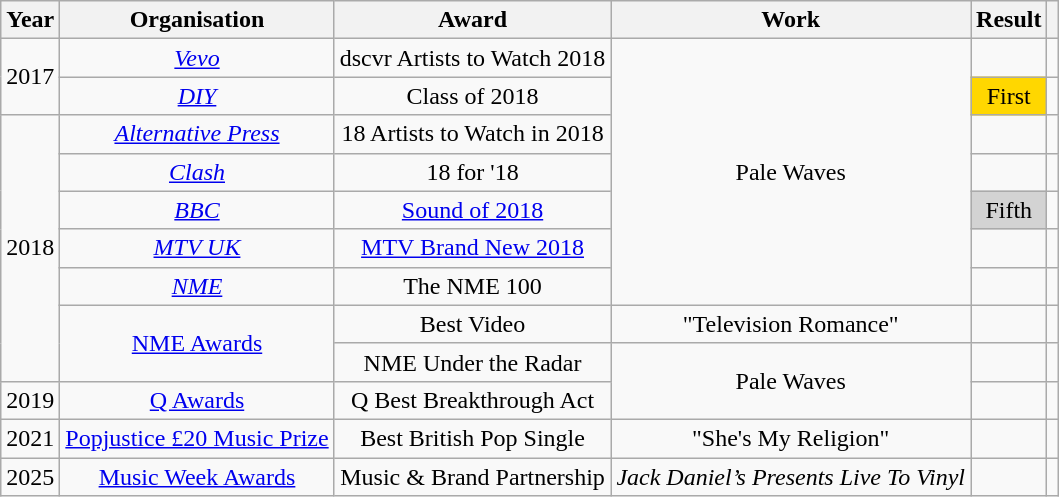<table class="wikitable" style="text-align:center">
<tr>
<th>Year</th>
<th>Organisation</th>
<th>Award</th>
<th>Work</th>
<th>Result</th>
<th></th>
</tr>
<tr>
<td rowspan="2">2017</td>
<td><em><a href='#'>Vevo</a></em></td>
<td>dscvr Artists to Watch 2018</td>
<td rowspan="7">Pale Waves</td>
<td></td>
<td></td>
</tr>
<tr>
<td><em><a href='#'>DIY</a></em></td>
<td>Class of 2018</td>
<td style="background:gold">First</td>
<td></td>
</tr>
<tr>
<td rowspan="7">2018</td>
<td><em><a href='#'>Alternative Press</a></em></td>
<td>18 Artists to Watch in 2018</td>
<td></td>
<td></td>
</tr>
<tr>
<td><em><a href='#'>Clash</a></em></td>
<td>18 for '18</td>
<td></td>
<td></td>
</tr>
<tr>
<td><em><a href='#'>BBC</a></em></td>
<td><a href='#'>Sound of 2018</a></td>
<td style="background:lightgrey">Fifth</td>
<td></td>
</tr>
<tr>
<td><em><a href='#'>MTV UK</a></em></td>
<td><a href='#'>MTV Brand New 2018</a></td>
<td></td>
<td></td>
</tr>
<tr>
<td><em><a href='#'>NME</a></em></td>
<td>The NME 100</td>
<td></td>
<td></td>
</tr>
<tr>
<td rowspan="2"><a href='#'>NME Awards</a></td>
<td>Best Video</td>
<td>"Television Romance"</td>
<td></td>
<td></td>
</tr>
<tr>
<td>NME Under the Radar</td>
<td rowspan="2">Pale Waves</td>
<td></td>
<td></td>
</tr>
<tr>
<td rowspan="1">2019</td>
<td><a href='#'>Q Awards</a></td>
<td>Q Best Breakthrough Act</td>
<td></td>
<td></td>
</tr>
<tr>
<td>2021</td>
<td><a href='#'>Popjustice £20 Music Prize</a></td>
<td>Best British Pop Single</td>
<td>"She's My Religion"</td>
<td></td>
<td></td>
</tr>
<tr>
<td>2025</td>
<td><a href='#'>Music Week Awards</a></td>
<td>Music & Brand Partnership</td>
<td><em>Jack Daniel’s Presents Live To Vinyl</em></td>
<td></td>
<td></td>
</tr>
</table>
